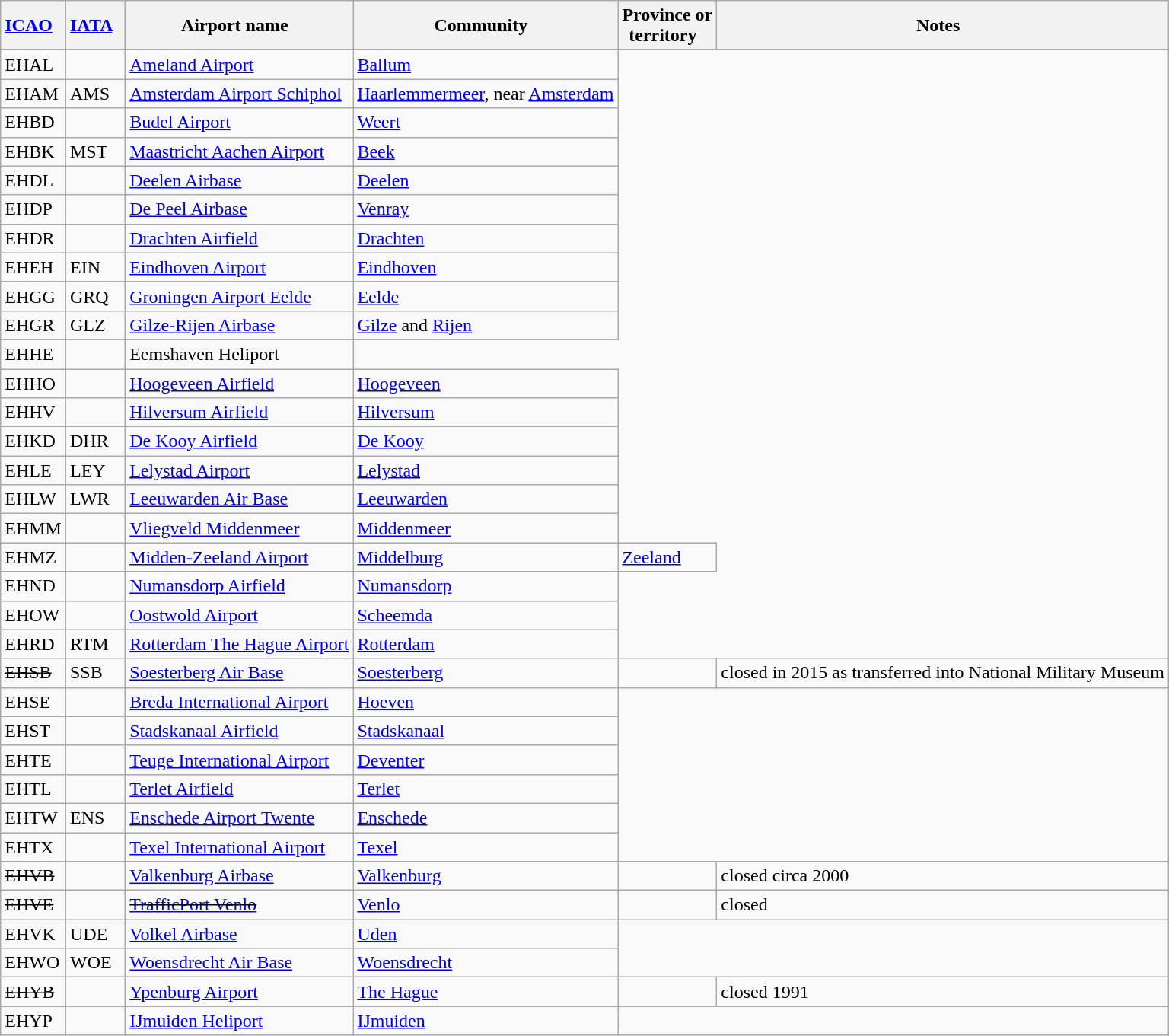<table class="wikitable" style="width:auto;">
<tr>
<th width="*"><a href='#'>ICAO</a>  </th>
<th width="*"><a href='#'>IATA</a>  </th>
<th width="*">Airport name  </th>
<th width="*">Community  </th>
<th width="*">Province or<br>territory  </th>
<th width="*">Notes  </th>
</tr>
<tr>
<td>EHAL</td>
<td></td>
<td><a href='#'>Ameland Airport</a></td>
<td><a href='#'>Ballum</a></td>
</tr>
<tr>
<td>EHAM</td>
<td>AMS</td>
<td><a href='#'>Amsterdam Airport Schiphol</a></td>
<td><a href='#'>Haarlemmermeer</a>, near <a href='#'>Amsterdam</a></td>
</tr>
<tr>
<td>EHBD</td>
<td></td>
<td><a href='#'>Budel Airport</a></td>
<td><a href='#'>Weert</a></td>
</tr>
<tr>
<td>EHBK</td>
<td>MST</td>
<td><a href='#'>Maastricht Aachen Airport</a></td>
<td><a href='#'>Beek</a></td>
</tr>
<tr>
<td>EHDL</td>
<td></td>
<td><a href='#'>Deelen Airbase</a></td>
<td><a href='#'>Deelen</a></td>
</tr>
<tr>
<td>EHDP</td>
<td></td>
<td><a href='#'>De Peel Airbase</a></td>
<td><a href='#'>Venray</a></td>
</tr>
<tr>
<td>EHDR</td>
<td></td>
<td><a href='#'>Drachten Airfield</a></td>
<td><a href='#'>Drachten</a></td>
</tr>
<tr>
<td>EHEH</td>
<td>EIN</td>
<td><a href='#'>Eindhoven Airport</a></td>
<td><a href='#'>Eindhoven</a></td>
</tr>
<tr>
<td>EHGG</td>
<td>GRQ</td>
<td><a href='#'>Groningen Airport Eelde</a></td>
<td><a href='#'>Eelde</a></td>
</tr>
<tr>
<td>EHGR</td>
<td>GLZ</td>
<td><a href='#'>Gilze-Rijen Airbase</a></td>
<td><a href='#'>Gilze</a> and <a href='#'>Rijen</a></td>
</tr>
<tr>
<td>EHHE</td>
<td></td>
<td>Eemshaven Heliport</td>
</tr>
<tr>
<td>EHHO</td>
<td></td>
<td><a href='#'>Hoogeveen Airfield</a></td>
<td><a href='#'>Hoogeveen</a></td>
</tr>
<tr>
<td>EHHV</td>
<td></td>
<td><a href='#'>Hilversum Airfield</a></td>
<td><a href='#'>Hilversum</a></td>
</tr>
<tr>
<td>EHKD</td>
<td>DHR</td>
<td><a href='#'>De Kooy Airfield</a></td>
<td><a href='#'>De Kooy</a></td>
</tr>
<tr>
<td>EHLE</td>
<td>LEY</td>
<td><a href='#'>Lelystad Airport</a></td>
<td><a href='#'>Lelystad</a></td>
</tr>
<tr>
<td>EHLW</td>
<td>LWR</td>
<td><a href='#'>Leeuwarden Air Base</a></td>
<td><a href='#'>Leeuwarden</a></td>
</tr>
<tr>
<td>EHMM</td>
<td></td>
<td><a href='#'>Vliegveld Middenmeer</a></td>
<td><a href='#'>Middenmeer</a></td>
</tr>
<tr>
<td>EHMZ</td>
<td></td>
<td><a href='#'>Midden-Zeeland Airport</a></td>
<td><a href='#'>Middelburg</a></td>
<td><a href='#'>Zeeland</a></td>
</tr>
<tr>
<td>EHND</td>
<td></td>
<td><a href='#'>Numansdorp Airfield</a></td>
<td><a href='#'>Numansdorp</a></td>
</tr>
<tr>
<td>EHOW</td>
<td></td>
<td><a href='#'>Oostwold Airport</a></td>
<td><a href='#'>Scheemda</a></td>
</tr>
<tr>
<td>EHRD</td>
<td>RTM</td>
<td><a href='#'>Rotterdam The Hague Airport</a></td>
<td><a href='#'>Rotterdam</a></td>
</tr>
<tr>
<td><s>EHSB</s></td>
<td>SSB</td>
<td><a href='#'>Soesterberg Air Base</a></td>
<td><a href='#'>Soesterberg</a></td>
<td></td>
<td>closed in 2015 as transferred into National Military Museum</td>
</tr>
<tr>
<td>EHSE</td>
<td></td>
<td><a href='#'>Breda International Airport</a></td>
<td><a href='#'>Hoeven</a></td>
</tr>
<tr>
<td>EHST</td>
<td></td>
<td><a href='#'>Stadskanaal Airfield</a></td>
<td><a href='#'>Stadskanaal</a></td>
</tr>
<tr>
<td>EHTE</td>
<td></td>
<td><a href='#'>Teuge International Airport</a></td>
<td><a href='#'>Deventer</a></td>
</tr>
<tr>
<td>EHTL</td>
<td></td>
<td><a href='#'>Terlet Airfield</a></td>
<td><a href='#'>Terlet</a></td>
</tr>
<tr>
<td>EHTW</td>
<td>ENS</td>
<td><a href='#'>Enschede Airport Twente</a></td>
<td><a href='#'>Enschede</a></td>
</tr>
<tr>
<td>EHTX</td>
<td></td>
<td><a href='#'>Texel International Airport</a></td>
<td><a href='#'>Texel</a></td>
</tr>
<tr>
<td><s>EHVB</s></td>
<td></td>
<td><a href='#'>Valkenburg Airbase</a></td>
<td><a href='#'>Valkenburg</a></td>
<td></td>
<td>closed circa 2000</td>
</tr>
<tr>
<td><s>EHVE</s></td>
<td></td>
<td><s><a href='#'>TrafficPort Venlo</a></s></td>
<td><a href='#'>Venlo</a></td>
<td></td>
<td>closed</td>
</tr>
<tr>
<td>EHVK</td>
<td>UDE</td>
<td><a href='#'>Volkel Airbase</a></td>
<td><a href='#'>Uden</a></td>
</tr>
<tr>
<td>EHWO</td>
<td>WOE</td>
<td><a href='#'>Woensdrecht Air Base</a></td>
<td><a href='#'>Woensdrecht</a></td>
</tr>
<tr>
<td><s>EHYB</s></td>
<td></td>
<td><a href='#'>Ypenburg Airport</a></td>
<td><a href='#'>The Hague</a></td>
<td></td>
<td>closed 1991</td>
</tr>
<tr>
<td>EHYP</td>
<td></td>
<td><a href='#'>IJmuiden Heliport</a></td>
<td><a href='#'>IJmuiden</a></td>
</tr>
</table>
